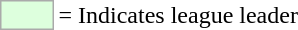<table>
<tr>
<td style="background:#DDFFDD; border:1px solid #aaa; width:2em;"></td>
<td>= Indicates league leader</td>
</tr>
</table>
